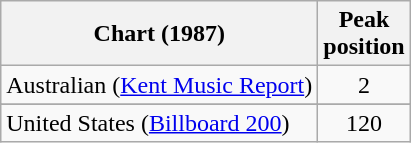<table class="wikitable">
<tr>
<th>Chart (1987)</th>
<th>Peak<br>position</th>
</tr>
<tr>
<td>Australian (<a href='#'>Kent Music Report</a>)</td>
<td align="center">2</td>
</tr>
<tr>
</tr>
<tr>
</tr>
<tr>
<td>United States (<a href='#'>Billboard 200</a>)</td>
<td align="center">120</td>
</tr>
</table>
